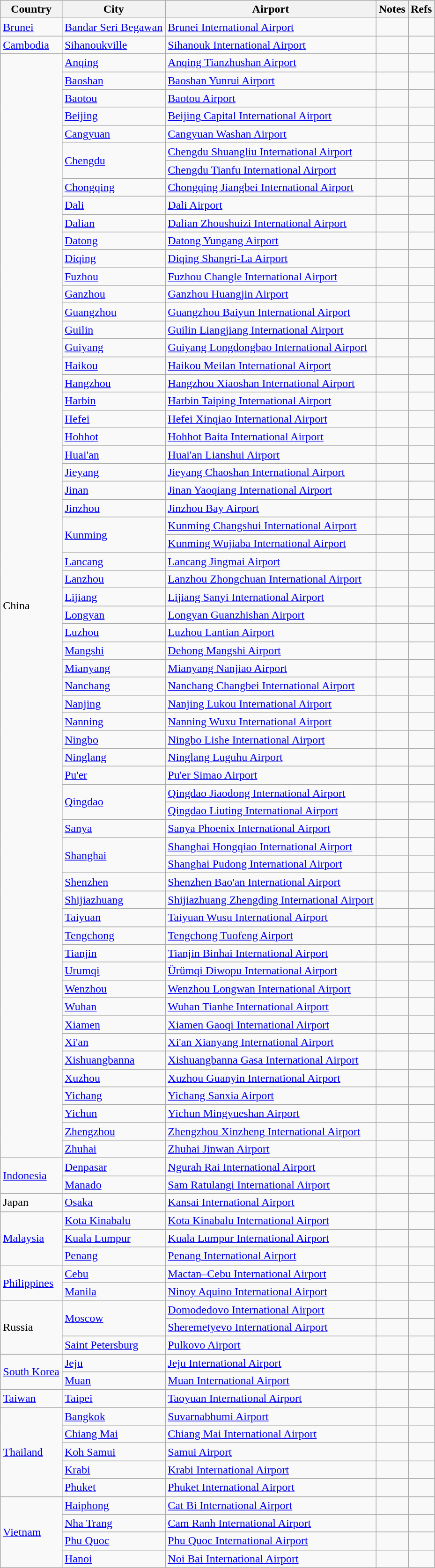<table class="sortable wikitable">
<tr>
<th>Country</th>
<th>City</th>
<th>Airport</th>
<th class="unsortable">Notes</th>
<th class="unsortable">Refs</th>
</tr>
<tr>
<td><a href='#'>Brunei</a></td>
<td><a href='#'>Bandar Seri Begawan</a></td>
<td><a href='#'>Brunei International Airport</a></td>
<td align=center></td>
<td align=center></td>
</tr>
<tr>
<td><a href='#'>Cambodia</a></td>
<td><a href='#'>Sihanoukville</a></td>
<td><a href='#'>Sihanouk International Airport</a></td>
<td></td>
<td align=center></td>
</tr>
<tr>
<td rowspan="62">China</td>
<td><a href='#'>Anqing</a></td>
<td><a href='#'>Anqing Tianzhushan Airport</a></td>
<td align=center></td>
<td align=center></td>
</tr>
<tr>
<td><a href='#'>Baoshan</a></td>
<td><a href='#'>Baoshan Yunrui Airport</a></td>
<td align=center></td>
<td align=center></td>
</tr>
<tr>
<td><a href='#'>Baotou</a></td>
<td><a href='#'>Baotou Airport</a></td>
<td align=center></td>
<td align=center></td>
</tr>
<tr>
<td><a href='#'>Beijing</a></td>
<td><a href='#'>Beijing Capital International Airport</a></td>
<td align=center></td>
<td align=center></td>
</tr>
<tr>
<td><a href='#'>Cangyuan</a></td>
<td><a href='#'>Cangyuan Washan Airport</a></td>
<td align=center></td>
<td align=center></td>
</tr>
<tr>
<td rowspan="2"><a href='#'>Chengdu</a></td>
<td><a href='#'>Chengdu Shuangliu International Airport</a></td>
<td></td>
<td align=center></td>
</tr>
<tr>
<td><a href='#'>Chengdu Tianfu International Airport</a></td>
<td></td>
<td align=center></td>
</tr>
<tr>
<td><a href='#'>Chongqing</a></td>
<td><a href='#'>Chongqing Jiangbei International Airport</a></td>
<td align=center></td>
<td align=center></td>
</tr>
<tr>
<td><a href='#'>Dali</a></td>
<td><a href='#'>Dali Airport</a></td>
<td align=center></td>
<td align=center></td>
</tr>
<tr>
<td><a href='#'>Dalian</a></td>
<td><a href='#'>Dalian Zhoushuizi International Airport</a></td>
<td align=center></td>
<td align=center></td>
</tr>
<tr>
<td><a href='#'>Datong</a></td>
<td><a href='#'>Datong Yungang Airport</a></td>
<td align=center></td>
<td align=center></td>
</tr>
<tr>
<td><a href='#'>Diqing</a></td>
<td><a href='#'>Diqing Shangri-La Airport</a></td>
<td align=center></td>
<td align=center></td>
</tr>
<tr>
<td><a href='#'>Fuzhou</a></td>
<td><a href='#'>Fuzhou Changle International Airport</a></td>
<td align=center></td>
<td align=center></td>
</tr>
<tr>
<td><a href='#'>Ganzhou</a></td>
<td><a href='#'>Ganzhou Huangjin Airport</a></td>
<td align=center></td>
<td align=center></td>
</tr>
<tr>
<td><a href='#'>Guangzhou</a></td>
<td><a href='#'>Guangzhou Baiyun International Airport</a></td>
<td align=center></td>
<td align=center></td>
</tr>
<tr>
<td><a href='#'>Guilin</a></td>
<td><a href='#'>Guilin Liangjiang International Airport</a></td>
<td align=center></td>
<td align=center></td>
</tr>
<tr>
<td><a href='#'>Guiyang</a></td>
<td><a href='#'>Guiyang Longdongbao International Airport</a></td>
<td align=center></td>
<td align=center></td>
</tr>
<tr>
<td><a href='#'>Haikou</a></td>
<td><a href='#'>Haikou Meilan International Airport</a></td>
<td align=center></td>
<td align=center></td>
</tr>
<tr>
<td><a href='#'>Hangzhou</a></td>
<td><a href='#'>Hangzhou Xiaoshan International Airport</a></td>
<td align=center></td>
<td align=center></td>
</tr>
<tr>
<td><a href='#'>Harbin</a></td>
<td><a href='#'>Harbin Taiping International Airport</a></td>
<td align=center></td>
<td align=center></td>
</tr>
<tr>
<td><a href='#'>Hefei</a></td>
<td><a href='#'>Hefei Xinqiao International Airport</a></td>
<td align=center></td>
<td align=center></td>
</tr>
<tr>
<td><a href='#'>Hohhot</a></td>
<td><a href='#'>Hohhot Baita International Airport</a></td>
<td align=center></td>
<td align=center></td>
</tr>
<tr>
<td><a href='#'>Huai'an</a></td>
<td><a href='#'>Huai'an Lianshui Airport</a></td>
<td align=center></td>
<td align=center></td>
</tr>
<tr>
<td><a href='#'>Jieyang</a></td>
<td><a href='#'>Jieyang Chaoshan International Airport</a></td>
<td align=center></td>
<td align=center></td>
</tr>
<tr>
<td><a href='#'>Jinan</a></td>
<td><a href='#'>Jinan Yaoqiang International Airport</a></td>
<td align=center></td>
<td align=center></td>
</tr>
<tr>
<td><a href='#'>Jinzhou</a></td>
<td><a href='#'>Jinzhou Bay Airport</a></td>
<td align=center></td>
<td align=center></td>
</tr>
<tr>
<td rowspan="2"><a href='#'>Kunming</a></td>
<td><a href='#'>Kunming Changshui International Airport</a></td>
<td></td>
<td align=center></td>
</tr>
<tr>
<td><a href='#'>Kunming Wujiaba International Airport</a></td>
<td></td>
<td align=center></td>
</tr>
<tr>
<td><a href='#'>Lancang</a></td>
<td><a href='#'>Lancang Jingmai Airport</a></td>
<td align=center></td>
<td align=center></td>
</tr>
<tr>
<td><a href='#'>Lanzhou</a></td>
<td><a href='#'>Lanzhou Zhongchuan International Airport</a></td>
<td align=center></td>
<td align=center></td>
</tr>
<tr>
<td><a href='#'>Lijiang</a></td>
<td><a href='#'>Lijiang Sanyi International Airport</a></td>
<td></td>
<td align=center></td>
</tr>
<tr>
<td><a href='#'>Longyan</a></td>
<td><a href='#'>Longyan Guanzhishan Airport</a></td>
<td align=center></td>
<td align=center></td>
</tr>
<tr>
<td><a href='#'>Luzhou</a></td>
<td><a href='#'>Luzhou Lantian Airport</a></td>
<td align=center></td>
<td align=center></td>
</tr>
<tr>
<td><a href='#'>Mangshi</a></td>
<td><a href='#'>Dehong Mangshi Airport</a></td>
<td align=center></td>
<td align=center></td>
</tr>
<tr>
<td><a href='#'>Mianyang</a></td>
<td><a href='#'>Mianyang Nanjiao Airport</a></td>
<td></td>
<td align=center></td>
</tr>
<tr>
<td><a href='#'>Nanchang</a></td>
<td><a href='#'>Nanchang Changbei International Airport</a></td>
<td align=center></td>
<td align=center></td>
</tr>
<tr>
<td><a href='#'>Nanjing</a></td>
<td><a href='#'>Nanjing Lukou International Airport</a></td>
<td align=center></td>
<td align=center></td>
</tr>
<tr>
<td><a href='#'>Nanning</a></td>
<td><a href='#'>Nanning Wuxu International Airport</a></td>
<td align=center></td>
<td align=center></td>
</tr>
<tr>
<td><a href='#'>Ningbo</a></td>
<td><a href='#'>Ningbo Lishe International Airport</a></td>
<td align=center></td>
<td align=center></td>
</tr>
<tr>
<td><a href='#'>Ninglang</a></td>
<td><a href='#'>Ninglang Luguhu Airport</a></td>
<td align=center></td>
<td align=center></td>
</tr>
<tr>
<td><a href='#'>Pu'er</a></td>
<td><a href='#'>Pu'er Simao Airport</a></td>
<td align=center></td>
<td align=center></td>
</tr>
<tr>
<td rowspan="2"><a href='#'>Qingdao</a></td>
<td><a href='#'>Qingdao Jiaodong International Airport</a></td>
<td align=center></td>
<td align=center></td>
</tr>
<tr>
<td><a href='#'>Qingdao Liuting International Airport</a></td>
<td></td>
<td align=center></td>
</tr>
<tr>
<td><a href='#'>Sanya</a></td>
<td><a href='#'>Sanya Phoenix International Airport</a></td>
<td align=center></td>
<td align=center></td>
</tr>
<tr>
<td rowspan="2"><a href='#'>Shanghai</a></td>
<td><a href='#'>Shanghai Hongqiao International Airport</a></td>
<td align=center></td>
<td align=center></td>
</tr>
<tr>
<td><a href='#'>Shanghai Pudong International Airport</a></td>
<td align=center></td>
<td align=center></td>
</tr>
<tr>
<td><a href='#'>Shenzhen</a></td>
<td><a href='#'>Shenzhen Bao'an International Airport</a></td>
<td align=center></td>
<td align=center></td>
</tr>
<tr>
<td><a href='#'>Shijiazhuang</a></td>
<td><a href='#'>Shijiazhuang Zhengding International Airport</a></td>
<td align=center></td>
<td align=center></td>
</tr>
<tr>
<td><a href='#'>Taiyuan</a></td>
<td><a href='#'>Taiyuan Wusu International Airport</a></td>
<td align=center></td>
<td align=center></td>
</tr>
<tr>
<td><a href='#'>Tengchong</a></td>
<td><a href='#'>Tengchong Tuofeng Airport</a></td>
<td align=center></td>
<td align=center></td>
</tr>
<tr>
<td><a href='#'>Tianjin</a></td>
<td><a href='#'>Tianjin Binhai International Airport</a></td>
<td align=center></td>
<td align=center></td>
</tr>
<tr>
<td><a href='#'>Urumqi</a></td>
<td><a href='#'>Ürümqi Diwopu International Airport</a></td>
<td align=center></td>
<td align=center></td>
</tr>
<tr>
<td><a href='#'>Wenzhou</a></td>
<td><a href='#'>Wenzhou Longwan International Airport</a></td>
<td align=center></td>
<td align=center></td>
</tr>
<tr>
<td><a href='#'>Wuhan</a></td>
<td><a href='#'>Wuhan Tianhe International Airport</a></td>
<td align=center></td>
<td align=center></td>
</tr>
<tr>
<td><a href='#'>Xiamen</a></td>
<td><a href='#'>Xiamen Gaoqi International Airport</a></td>
<td align=center></td>
<td align=center></td>
</tr>
<tr>
<td><a href='#'>Xi'an</a></td>
<td><a href='#'>Xi'an Xianyang International Airport</a></td>
<td align=center></td>
<td align=center></td>
</tr>
<tr>
<td><a href='#'>Xishuangbanna</a></td>
<td><a href='#'>Xishuangbanna Gasa International Airport</a></td>
<td align=center></td>
<td align=center></td>
</tr>
<tr>
<td><a href='#'>Xuzhou</a></td>
<td><a href='#'>Xuzhou Guanyin International Airport</a></td>
<td align=center></td>
<td align=center></td>
</tr>
<tr>
<td><a href='#'>Yichang</a></td>
<td><a href='#'>Yichang Sanxia Airport</a></td>
<td align=center></td>
<td align=center></td>
</tr>
<tr>
<td><a href='#'>Yichun</a></td>
<td><a href='#'>Yichun Mingyueshan Airport</a></td>
<td align=center></td>
<td align=center></td>
</tr>
<tr>
<td><a href='#'>Zhengzhou</a></td>
<td><a href='#'>Zhengzhou Xinzheng International Airport</a></td>
<td></td>
<td align=center></td>
</tr>
<tr>
<td><a href='#'>Zhuhai</a></td>
<td><a href='#'>Zhuhai Jinwan Airport</a></td>
<td align=center></td>
<td align=center></td>
</tr>
<tr>
<td rowspan="2"><a href='#'>Indonesia</a></td>
<td><a href='#'>Denpasar</a></td>
<td><a href='#'>Ngurah Rai International Airport</a></td>
<td></td>
<td align=center></td>
</tr>
<tr>
<td><a href='#'>Manado</a></td>
<td><a href='#'>Sam Ratulangi International Airport</a></td>
<td align=center></td>
<td align=center></td>
</tr>
<tr>
<td>Japan</td>
<td><a href='#'>Osaka</a></td>
<td><a href='#'>Kansai International Airport</a></td>
<td></td>
<td align=center></td>
</tr>
<tr>
<td rowspan="3"><a href='#'>Malaysia</a></td>
<td><a href='#'>Kota Kinabalu</a></td>
<td><a href='#'>Kota Kinabalu International Airport</a></td>
<td></td>
<td align=center></td>
</tr>
<tr>
<td><a href='#'>Kuala Lumpur</a></td>
<td><a href='#'>Kuala Lumpur International Airport</a></td>
<td align=center></td>
<td align=center></td>
</tr>
<tr>
<td><a href='#'>Penang</a></td>
<td><a href='#'>Penang International Airport</a></td>
<td align=center></td>
<td align=center></td>
</tr>
<tr>
<td rowspan="2"><a href='#'>Philippines</a></td>
<td><a href='#'>Cebu</a></td>
<td><a href='#'>Mactan–Cebu International Airport</a></td>
<td align=center></td>
<td align=center></td>
</tr>
<tr>
<td><a href='#'>Manila</a></td>
<td><a href='#'>Ninoy Aquino International Airport</a></td>
<td></td>
<td align=center></td>
</tr>
<tr>
<td rowspan="3">Russia</td>
<td rowspan="2"><a href='#'>Moscow</a></td>
<td><a href='#'>Domodedovo International Airport</a></td>
<td></td>
<td align=center></td>
</tr>
<tr>
<td><a href='#'>Sheremetyevo International Airport</a></td>
<td></td>
<td align=center></td>
</tr>
<tr>
<td><a href='#'>Saint Petersburg</a></td>
<td><a href='#'>Pulkovo Airport</a></td>
<td align=center></td>
<td align=center></td>
</tr>
<tr>
<td rowspan='2'><a href='#'>South Korea</a></td>
<td><a href='#'>Jeju</a></td>
<td><a href='#'>Jeju International Airport</a></td>
<td align=center></td>
<td align=center></td>
</tr>
<tr>
<td><a href='#'>Muan</a></td>
<td><a href='#'>Muan International Airport</a></td>
<td align=center></td>
<td align center></td>
</tr>
<tr>
<td><a href='#'>Taiwan</a></td>
<td><a href='#'>Taipei</a></td>
<td><a href='#'>Taoyuan International Airport</a></td>
<td></td>
<td align=center></td>
</tr>
<tr>
<td rowspan="5"><a href='#'>Thailand</a></td>
<td><a href='#'>Bangkok</a></td>
<td><a href='#'>Suvarnabhumi Airport</a></td>
<td align=center></td>
<td align=center></td>
</tr>
<tr>
<td><a href='#'>Chiang Mai</a></td>
<td><a href='#'>Chiang Mai International Airport</a></td>
<td align=center></td>
<td align=center></td>
</tr>
<tr>
<td><a href='#'>Koh Samui</a></td>
<td><a href='#'>Samui Airport</a></td>
<td></td>
<td align=center></td>
</tr>
<tr>
<td><a href='#'>Krabi</a></td>
<td><a href='#'>Krabi International Airport</a></td>
<td></td>
<td align=center></td>
</tr>
<tr>
<td><a href='#'>Phuket</a></td>
<td><a href='#'>Phuket International Airport</a></td>
<td align=center></td>
<td align=center></td>
</tr>
<tr>
<td rowspan="4"><a href='#'>Vietnam</a></td>
<td><a href='#'>Haiphong</a></td>
<td><a href='#'>Cat Bi International Airport</a></td>
<td align=center></td>
<td align=center></td>
</tr>
<tr>
<td><a href='#'>Nha Trang</a></td>
<td><a href='#'>Cam Ranh International Airport</a></td>
<td align=center></td>
<td align=center></td>
</tr>
<tr>
<td><a href='#'>Phu Quoc</a></td>
<td><a href='#'>Phu Quoc International Airport</a></td>
<td align=center></td>
<td align=center></td>
</tr>
<tr>
<td><a href='#'>Hanoi</a></td>
<td><a href='#'>Noi Bai International Airport</a></td>
<td></td>
<td></td>
</tr>
</table>
